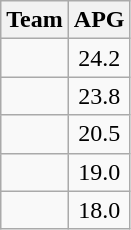<table class=wikitable>
<tr>
<th>Team</th>
<th>APG</th>
</tr>
<tr>
<td></td>
<td align=center>24.2</td>
</tr>
<tr>
<td></td>
<td align=center>23.8</td>
</tr>
<tr>
<td></td>
<td align=center>20.5</td>
</tr>
<tr>
<td></td>
<td align=center>19.0</td>
</tr>
<tr>
<td></td>
<td align=center>18.0</td>
</tr>
</table>
